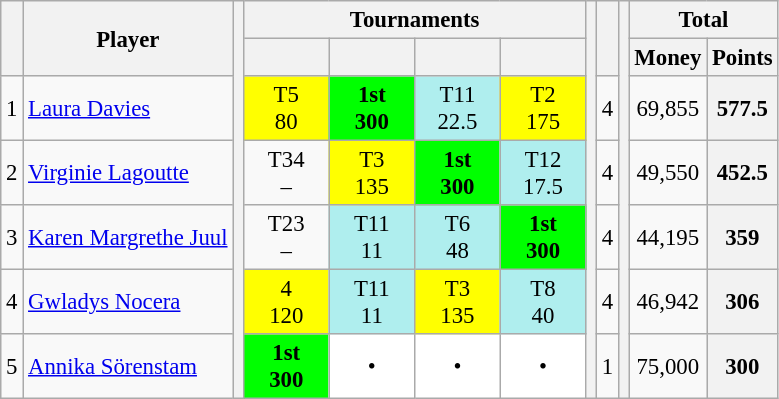<table class=wikitable style=font-size:95%;text-align:center>
<tr>
<th rowspan=2></th>
<th rowspan="2";>Player</th>
<th rowspan="7"></th>
<th colspan=4>Tournaments</th>
<th rowspan="7"></th>
<th rowspan=2></th>
<th rowspan="7"></th>
<th colspan=2>Total</th>
</tr>
<tr>
<th style="width:50px;"></th>
<th style="width:50px;"></th>
<th style="width:50px;"></th>
<th style="width:50px;"></th>
<th>Money</th>
<th>Points</th>
</tr>
<tr>
<td>1</td>
<td align="left"> <a href='#'>Laura Davies</a></td>
<td style="background:yellow">T5<br>80</td>
<td style="background:lime"><strong>1st<br>300</strong></td>
<td style="background:#afeeee">T11<br>22.5</td>
<td style="background:yellow">T2<br>175</td>
<td>4</td>
<td>69,855</td>
<th>577.5</th>
</tr>
<tr>
<td>2</td>
<td align=left> <a href='#'>Virginie Lagoutte</a></td>
<td>T34<br>–</td>
<td style="background:yellow">T3<br>135</td>
<td style="background:lime"><strong>1st<br>300</strong></td>
<td style="background:#afeeee">T12<br>17.5</td>
<td>4</td>
<td>49,550</td>
<th>452.5</th>
</tr>
<tr>
<td>3</td>
<td align="left"> <a href='#'>Karen Margrethe Juul</a></td>
<td>T23<br>–</td>
<td style="background:#afeeee">T11<br>11</td>
<td style="background:#afeeee">T6<br>48</td>
<td style="background:lime"><strong>1st<br>300</strong></td>
<td>4</td>
<td>44,195</td>
<th>359</th>
</tr>
<tr>
<td>4</td>
<td align="left"> <a href='#'>Gwladys Nocera</a></td>
<td style="background:yellow">4<br>120</td>
<td style="background:#afeeee">T11<br>11</td>
<td style="background:yellow">T3<br>135</td>
<td style="background:#afeeee">T8<br>40</td>
<td>4</td>
<td>46,942</td>
<th>306</th>
</tr>
<tr>
<td>5</td>
<td align="left"> <a href='#'>Annika Sörenstam</a></td>
<td style="background:lime"><strong>1st<br>300</strong></td>
<td style="background:white">•</td>
<td style="background:white">•</td>
<td style="background:white">•</td>
<td>1</td>
<td>75,000</td>
<th>300</th>
</tr>
</table>
